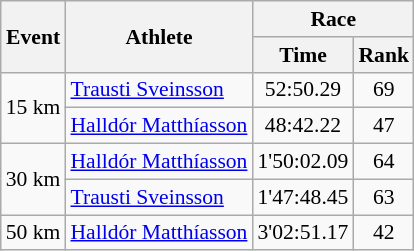<table class="wikitable" border="1" style="font-size:90%">
<tr>
<th rowspan=2>Event</th>
<th rowspan=2>Athlete</th>
<th colspan=2>Race</th>
</tr>
<tr>
<th>Time</th>
<th>Rank</th>
</tr>
<tr>
<td rowspan=2>15 km</td>
<td><a href='#'>Trausti Sveinsson</a></td>
<td align=center>52:50.29</td>
<td align=center>69</td>
</tr>
<tr>
<td><a href='#'>Halldór Matthíasson</a></td>
<td align=center>48:42.22</td>
<td align=center>47</td>
</tr>
<tr>
<td rowspan=2>30 km</td>
<td><a href='#'>Halldór Matthíasson</a></td>
<td align=center>1'50:02.09</td>
<td align=center>64</td>
</tr>
<tr>
<td><a href='#'>Trausti Sveinsson</a></td>
<td align=center>1'47:48.45</td>
<td align=center>63</td>
</tr>
<tr>
<td>50 km</td>
<td><a href='#'>Halldór Matthíasson</a></td>
<td align=center>3'02:51.17</td>
<td align=center>42</td>
</tr>
</table>
